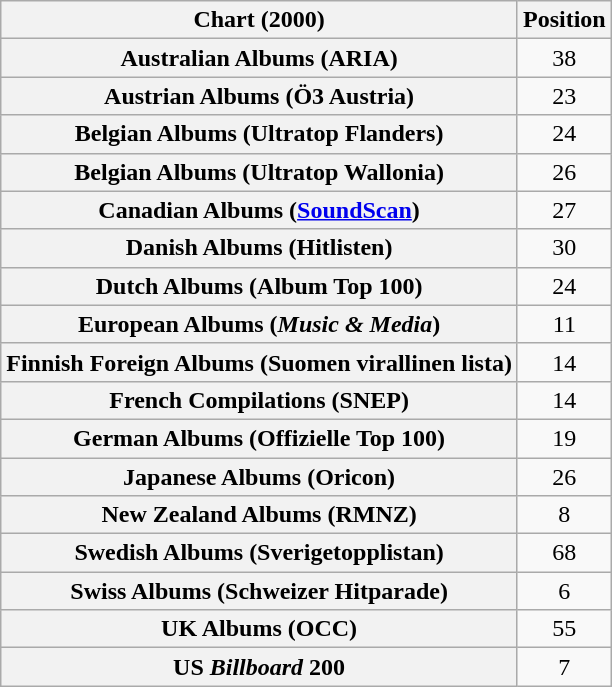<table class="wikitable sortable plainrowheaders" style="text-align:center">
<tr>
<th scope="col">Chart (2000)</th>
<th scope="col">Position</th>
</tr>
<tr>
<th scope="row">Australian Albums (ARIA)</th>
<td>38</td>
</tr>
<tr>
<th scope="row">Austrian Albums (Ö3 Austria)</th>
<td>23</td>
</tr>
<tr>
<th scope="row">Belgian Albums (Ultratop Flanders)</th>
<td>24</td>
</tr>
<tr>
<th scope="row">Belgian Albums (Ultratop Wallonia)</th>
<td>26</td>
</tr>
<tr>
<th scope="row">Canadian Albums (<a href='#'>SoundScan</a>)</th>
<td>27</td>
</tr>
<tr>
<th scope="row">Danish Albums (Hitlisten)</th>
<td>30</td>
</tr>
<tr>
<th scope="row">Dutch Albums (Album Top 100)</th>
<td>24</td>
</tr>
<tr>
<th scope="row">European Albums (<em>Music & Media</em>)</th>
<td>11</td>
</tr>
<tr>
<th scope="row">Finnish Foreign Albums (Suomen virallinen lista)</th>
<td>14</td>
</tr>
<tr>
<th scope="row">French Compilations (SNEP)</th>
<td>14</td>
</tr>
<tr>
<th scope="row">German Albums (Offizielle Top 100)</th>
<td>19</td>
</tr>
<tr>
<th scope="row">Japanese Albums (Oricon)</th>
<td>26</td>
</tr>
<tr>
<th scope="row">New Zealand Albums (RMNZ)</th>
<td>8</td>
</tr>
<tr>
<th scope="row">Swedish Albums (Sverigetopplistan)</th>
<td>68</td>
</tr>
<tr>
<th scope="row">Swiss Albums (Schweizer Hitparade)</th>
<td>6</td>
</tr>
<tr>
<th scope="row">UK Albums (OCC)</th>
<td>55</td>
</tr>
<tr>
<th scope="row">US <em>Billboard</em> 200</th>
<td>7</td>
</tr>
</table>
